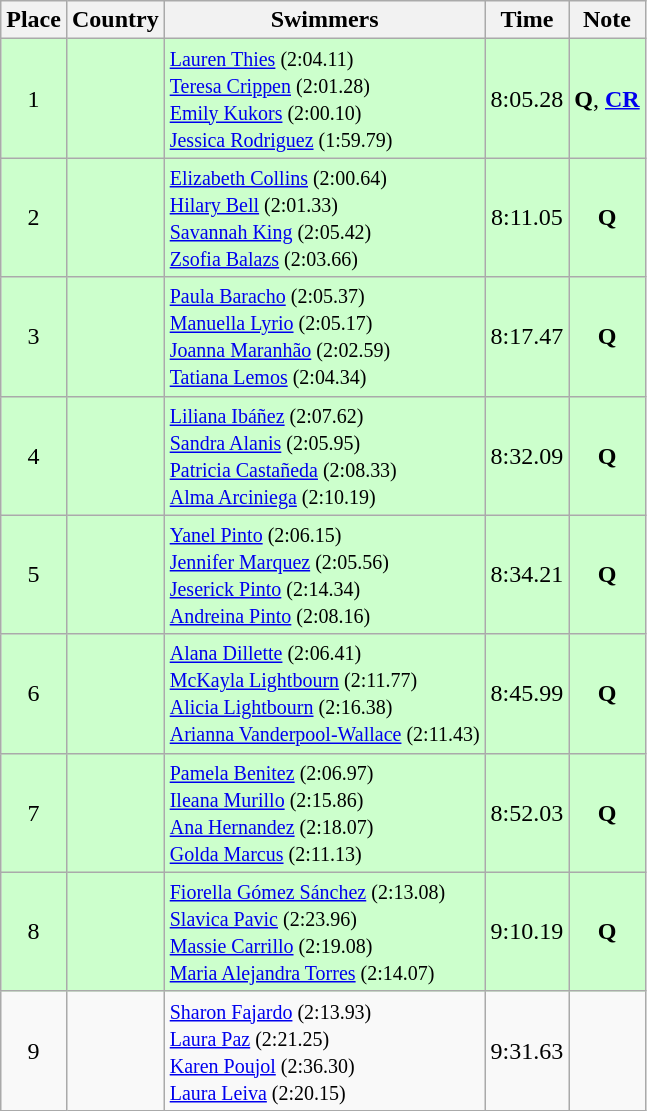<table class="wikitable" style="text-align:center">
<tr>
<th>Place</th>
<th>Country</th>
<th>Swimmers</th>
<th>Time</th>
<th>Note</th>
</tr>
<tr bgcolor=ccffcc>
<td>1</td>
<td align=left></td>
<td align=left><small> <a href='#'>Lauren Thies</a> (2:04.11) <br> <a href='#'>Teresa Crippen</a> (2:01.28) <br> <a href='#'>Emily Kukors</a> (2:00.10) <br> <a href='#'>Jessica Rodriguez</a> (1:59.79)</small></td>
<td>8:05.28</td>
<td><strong>Q</strong>, <strong><a href='#'>CR</a></strong></td>
</tr>
<tr bgcolor=ccffcc>
<td>2</td>
<td align=left></td>
<td align=left><small> <a href='#'>Elizabeth Collins</a> (2:00.64) <br> <a href='#'>Hilary Bell</a> (2:01.33) <br> <a href='#'>Savannah King</a> (2:05.42) <br> <a href='#'>Zsofia Balazs</a> (2:03.66)</small></td>
<td>8:11.05</td>
<td><strong>Q</strong></td>
</tr>
<tr bgcolor=ccffcc>
<td>3</td>
<td align=left></td>
<td align=left><small> <a href='#'>Paula Baracho</a> (2:05.37) <br> <a href='#'>Manuella Lyrio</a> (2:05.17) <br> <a href='#'>Joanna Maranhão</a> (2:02.59) <br> <a href='#'>Tatiana Lemos</a> (2:04.34)</small></td>
<td>8:17.47</td>
<td><strong>Q</strong></td>
</tr>
<tr bgcolor=ccffcc>
<td>4</td>
<td align=left></td>
<td align=left><small> <a href='#'>Liliana Ibáñez</a> (2:07.62) <br> <a href='#'>Sandra Alanis</a> (2:05.95) <br> <a href='#'>Patricia Castañeda</a> (2:08.33) <br> <a href='#'>Alma Arciniega</a> (2:10.19)</small></td>
<td>8:32.09</td>
<td><strong>Q</strong></td>
</tr>
<tr bgcolor=ccffcc>
<td>5</td>
<td align=left></td>
<td align=left><small> <a href='#'>Yanel Pinto</a> (2:06.15) <br> <a href='#'>Jennifer Marquez</a> (2:05.56) <br> <a href='#'>Jeserick Pinto</a> (2:14.34) <br> <a href='#'>Andreina Pinto</a> (2:08.16)</small></td>
<td>8:34.21</td>
<td><strong>Q</strong></td>
</tr>
<tr bgcolor=ccffcc>
<td>6</td>
<td align=left></td>
<td align=left><small> <a href='#'>Alana Dillette</a> (2:06.41) <br> <a href='#'>McKayla Lightbourn</a> (2:11.77) <br> <a href='#'>Alicia Lightbourn</a> (2:16.38) <br> <a href='#'>Arianna Vanderpool-Wallace</a> (2:11.43)</small></td>
<td>8:45.99</td>
<td><strong>Q</strong></td>
</tr>
<tr bgcolor=ccffcc>
<td>7</td>
<td align=left></td>
<td align=left><small> <a href='#'>Pamela Benitez</a> (2:06.97) <br> <a href='#'>Ileana Murillo</a> (2:15.86) <br> <a href='#'>Ana Hernandez</a> (2:18.07) <br> <a href='#'>Golda Marcus</a> (2:11.13)</small></td>
<td>8:52.03</td>
<td><strong>Q</strong></td>
</tr>
<tr bgcolor=ccffcc>
<td>8</td>
<td align=left></td>
<td align=left><small> <a href='#'>Fiorella Gómez Sánchez</a> (2:13.08) <br> <a href='#'>Slavica Pavic</a> (2:23.96) <br> <a href='#'>Massie Carrillo</a> (2:19.08) <br> <a href='#'>Maria Alejandra Torres</a> (2:14.07)</small></td>
<td>9:10.19</td>
<td><strong>Q</strong></td>
</tr>
<tr>
<td>9</td>
<td align=left></td>
<td align=left><small> <a href='#'>Sharon Fajardo</a> (2:13.93) <br> <a href='#'>Laura Paz</a> (2:21.25) <br> <a href='#'>Karen Poujol</a> (2:36.30) <br> <a href='#'>Laura Leiva</a> (2:20.15) </small></td>
<td>9:31.63</td>
<td></td>
</tr>
</table>
